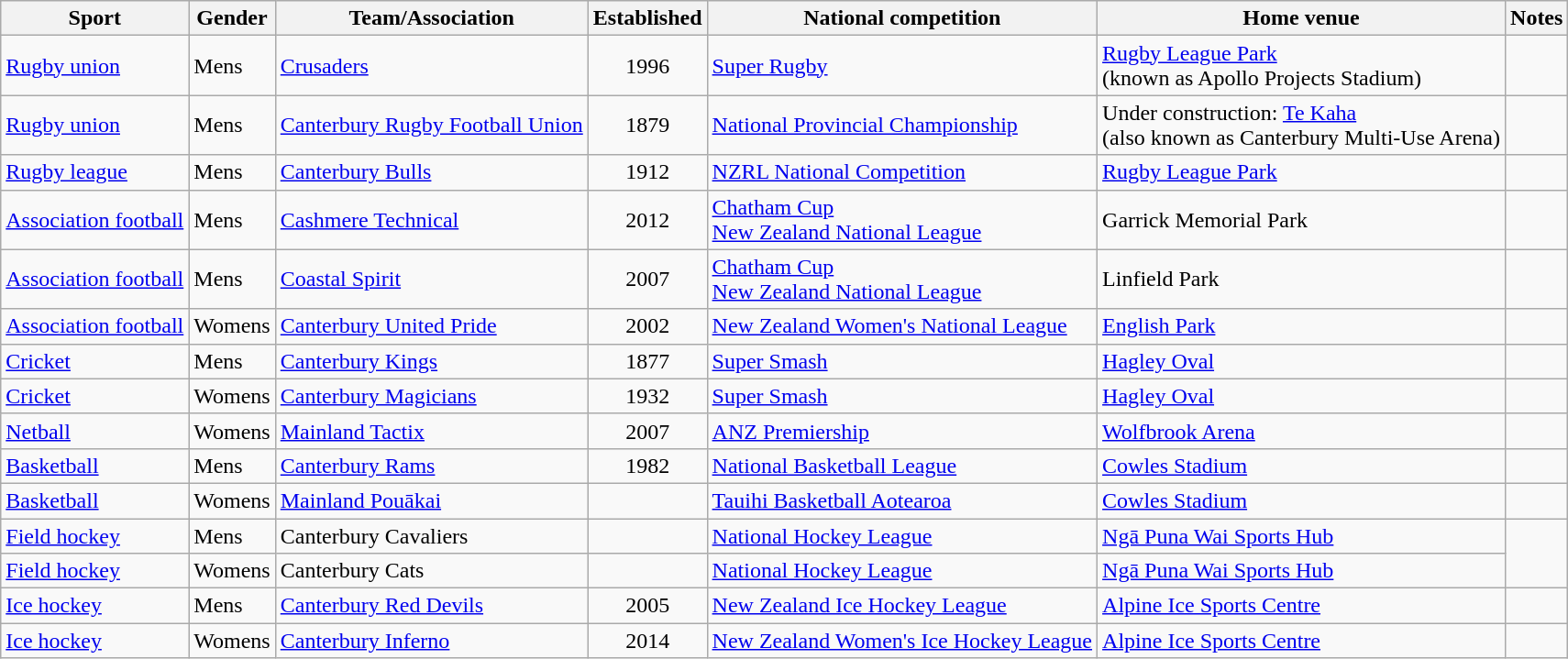<table class="wikitable sortable">
<tr>
<th>Sport</th>
<th>Gender</th>
<th>Team/Association</th>
<th>Established</th>
<th>National competition</th>
<th>Home venue</th>
<th>Notes</th>
</tr>
<tr>
<td><a href='#'>Rugby union</a></td>
<td>Mens</td>
<td><a href='#'>Crusaders</a></td>
<td style="text-align:center;">1996</td>
<td><a href='#'>Super Rugby</a></td>
<td><a href='#'>Rugby League Park</a> <br> (known as Apollo Projects Stadium)</td>
<td></td>
</tr>
<tr>
<td><a href='#'>Rugby union</a></td>
<td>Mens</td>
<td><a href='#'>Canterbury Rugby Football Union</a></td>
<td style="text-align:center;">1879</td>
<td><a href='#'>National Provincial Championship</a></td>
<td>Under construction: <a href='#'>Te Kaha</a><br> (also known as Canterbury Multi-Use Arena)</td>
<td></td>
</tr>
<tr>
<td><a href='#'>Rugby league</a></td>
<td>Mens</td>
<td><a href='#'>Canterbury Bulls</a></td>
<td style="text-align:center;">1912</td>
<td><a href='#'>NZRL National Competition</a></td>
<td><a href='#'>Rugby League Park</a></td>
<td></td>
</tr>
<tr>
<td><a href='#'>Association football</a></td>
<td>Mens</td>
<td><a href='#'>Cashmere Technical</a></td>
<td style="text-align:center;">2012</td>
<td><a href='#'>Chatham Cup</a><br><a href='#'>New Zealand National League</a></td>
<td>Garrick Memorial Park</td>
<td></td>
</tr>
<tr>
<td><a href='#'>Association football</a></td>
<td>Mens</td>
<td><a href='#'>Coastal Spirit</a></td>
<td style="text-align:center;">2007</td>
<td><a href='#'>Chatham Cup</a><br><a href='#'>New Zealand National League</a></td>
<td>Linfield Park</td>
</tr>
<tr>
<td><a href='#'>Association football</a></td>
<td>Womens</td>
<td><a href='#'>Canterbury United Pride</a></td>
<td style="text-align:center;">2002</td>
<td><a href='#'>New Zealand Women's National League</a></td>
<td><a href='#'>English Park</a></td>
<td></td>
</tr>
<tr>
<td><a href='#'>Cricket</a></td>
<td>Mens</td>
<td><a href='#'>Canterbury Kings</a></td>
<td style="text-align:center;">1877</td>
<td><a href='#'>Super Smash</a></td>
<td><a href='#'>Hagley Oval</a></td>
<td></td>
</tr>
<tr>
<td><a href='#'>Cricket</a></td>
<td>Womens</td>
<td><a href='#'>Canterbury Magicians</a></td>
<td style="text-align:center;">1932</td>
<td><a href='#'>Super Smash</a></td>
<td><a href='#'>Hagley Oval</a></td>
<td></td>
</tr>
<tr>
<td><a href='#'>Netball</a></td>
<td>Womens</td>
<td><a href='#'>Mainland Tactix</a></td>
<td style="text-align:center;">2007</td>
<td><a href='#'>ANZ Premiership</a></td>
<td><a href='#'>Wolfbrook Arena</a></td>
<td></td>
</tr>
<tr>
<td><a href='#'>Basketball</a></td>
<td>Mens</td>
<td><a href='#'>Canterbury Rams</a></td>
<td style="text-align:center;">1982</td>
<td><a href='#'>National Basketball League</a></td>
<td><a href='#'>Cowles Stadium</a></td>
<td></td>
</tr>
<tr>
<td><a href='#'>Basketball</a></td>
<td>Womens</td>
<td><a href='#'>Mainland Pouākai</a></td>
<td style="text-align:center;"></td>
<td><a href='#'>Tauihi Basketball Aotearoa</a></td>
<td><a href='#'>Cowles Stadium</a></td>
<td></td>
</tr>
<tr>
<td><a href='#'>Field hockey</a></td>
<td>Mens</td>
<td>Canterbury Cavaliers</td>
<td style="text-align:center;"></td>
<td><a href='#'>National Hockey League</a></td>
<td><a href='#'>Ngā Puna Wai Sports Hub</a></td>
</tr>
<tr>
<td><a href='#'>Field hockey</a></td>
<td>Womens</td>
<td>Canterbury Cats</td>
<td style="text-align:center;"></td>
<td><a href='#'>National Hockey League</a></td>
<td><a href='#'>Ngā Puna Wai Sports Hub</a></td>
</tr>
<tr>
<td><a href='#'>Ice hockey</a></td>
<td>Mens</td>
<td><a href='#'>Canterbury Red Devils</a></td>
<td style="text-align:center;">2005</td>
<td><a href='#'>New Zealand Ice Hockey League</a></td>
<td><a href='#'>Alpine Ice Sports Centre</a></td>
<td></td>
</tr>
<tr>
<td><a href='#'>Ice hockey</a></td>
<td>Womens</td>
<td><a href='#'>Canterbury Inferno</a></td>
<td style="text-align:center;">2014</td>
<td><a href='#'>New Zealand Women's Ice Hockey League</a></td>
<td><a href='#'>Alpine Ice Sports Centre</a></td>
<td></td>
</tr>
</table>
